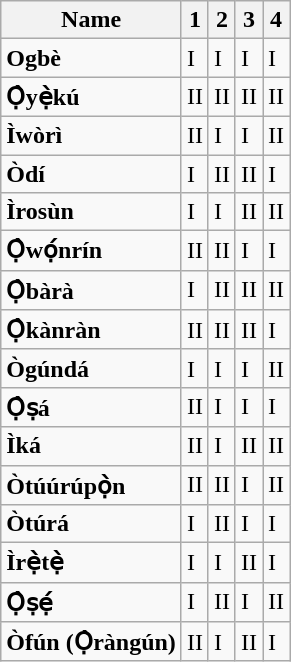<table class="wikitable floatright">
<tr>
<th>Name</th>
<th>1</th>
<th>2</th>
<th>3</th>
<th>4</th>
</tr>
<tr>
<td><strong>Ogbè</strong></td>
<td>I</td>
<td>I</td>
<td>I</td>
<td>I</td>
</tr>
<tr>
<td><strong>Ọ̀yẹ̀kú</strong></td>
<td>II</td>
<td>II</td>
<td>II</td>
<td>II</td>
</tr>
<tr>
<td><strong>Ìwòrì</strong></td>
<td>II</td>
<td>I</td>
<td>I</td>
<td>II</td>
</tr>
<tr>
<td><strong>Òdí</strong></td>
<td>I</td>
<td>II</td>
<td>II</td>
<td>I</td>
</tr>
<tr>
<td><strong>Ìrosùn</strong></td>
<td>I</td>
<td>I</td>
<td>II</td>
<td>II</td>
</tr>
<tr>
<td><strong>Ọ̀wọ́nrín</strong></td>
<td>II</td>
<td>II</td>
<td>I</td>
<td>I</td>
</tr>
<tr>
<td><strong>Ọ̀bàrà</strong></td>
<td>I</td>
<td>II</td>
<td>II</td>
<td>II</td>
</tr>
<tr>
<td><strong>Ọ̀kànràn</strong></td>
<td>II</td>
<td>II</td>
<td>II</td>
<td>I</td>
</tr>
<tr>
<td><strong>Ògúndá</strong></td>
<td>I</td>
<td>I</td>
<td>I</td>
<td>II</td>
</tr>
<tr>
<td><strong>Ọ̀ṣá</strong></td>
<td>II</td>
<td>I</td>
<td>I</td>
<td>I</td>
</tr>
<tr>
<td><strong>Ìká</strong></td>
<td>II</td>
<td>I</td>
<td>II</td>
<td>II</td>
</tr>
<tr>
<td><strong>Òtúúrúpọ̀n</strong></td>
<td>II</td>
<td>II</td>
<td>I</td>
<td>II</td>
</tr>
<tr>
<td><strong>Òtúrá</strong></td>
<td>I</td>
<td>II</td>
<td>I</td>
<td>I</td>
</tr>
<tr>
<td><strong>Ìrẹ̀tẹ̀</strong></td>
<td>I</td>
<td>I</td>
<td>II</td>
<td>I</td>
</tr>
<tr>
<td><strong>Ọ̀ṣẹ́</strong></td>
<td>I</td>
<td>II</td>
<td>I</td>
<td>II</td>
</tr>
<tr>
<td><strong>Òfún (Ọ̀ràngún)</strong></td>
<td>II</td>
<td>I</td>
<td>II</td>
<td>I</td>
</tr>
</table>
